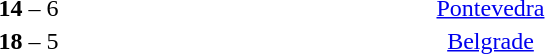<table style="text-align:center">
<tr>
<th width=200></th>
<th width=100></th>
<th width=200></th>
<th width=100></th>
</tr>
<tr>
<td align=right><strong></strong></td>
<td><strong>14</strong> – 6</td>
<td align=left></td>
<td><a href='#'>Pontevedra</a></td>
</tr>
<tr>
<td align=right><strong></strong></td>
<td><strong>18</strong> – 5</td>
<td align=left></td>
<td><a href='#'>Belgrade</a></td>
</tr>
</table>
